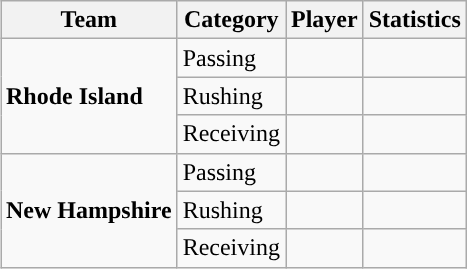<table class="wikitable" style="float: right;">
<tr>
<th>Team</th>
<th>Category</th>
<th>Player</th>
<th>Statistics</th>
</tr>
<tr>
<td rowspan=3><strong>Rhode Island</strong></td>
<td>Passing</td>
<td></td>
<td></td>
</tr>
<tr>
<td>Rushing</td>
<td></td>
<td></td>
</tr>
<tr>
<td>Receiving</td>
<td></td>
<td></td>
</tr>
<tr>
<td rowspan=3><strong>New Hampshire</strong></td>
<td>Passing</td>
<td></td>
<td></td>
</tr>
<tr>
<td>Rushing</td>
<td></td>
<td></td>
</tr>
<tr>
<td>Receiving</td>
<td></td>
<td></td>
</tr>
</table>
